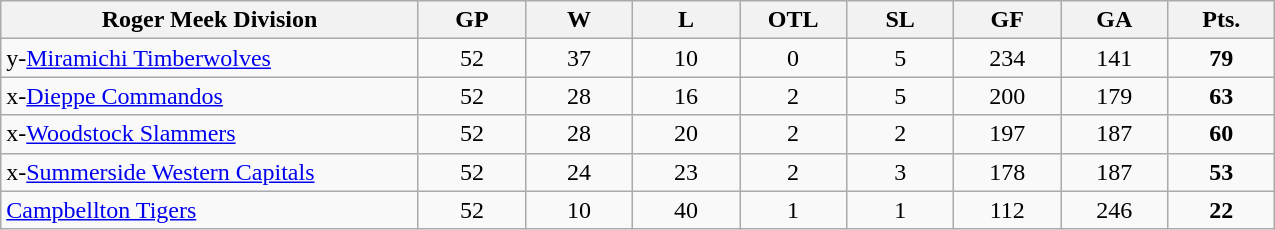<table class="wikitable sortable">
<tr>
<td class="unsortable" align=center bgcolor=#F2F2F2 style="width: 16.94em"><strong>Roger Meek Division</strong></td>
<th style="width: 4em">GP</th>
<th style="width: 4em">W</th>
<th style="width: 4em">L</th>
<th style="width: 4em">OTL</th>
<th style="width: 4em">SL</th>
<th style="width: 4em">GF</th>
<th style="width: 4em">GA</th>
<th style="width: 4em">Pts.</th>
</tr>
<tr align="center">
<td align="left">y-<a href='#'>Miramichi Timberwolves</a></td>
<td> 52</td>
<td> 37</td>
<td> 10</td>
<td> 0</td>
<td> 5</td>
<td> 234</td>
<td> 141</td>
<td> <strong>79</strong></td>
</tr>
<tr align="center">
<td align=left>x-<a href='#'>Dieppe Commandos</a></td>
<td> 52</td>
<td> 28</td>
<td> 16</td>
<td> 2</td>
<td> 5</td>
<td> 200</td>
<td> 179</td>
<td> <strong>63</strong></td>
</tr>
<tr align="center">
<td align=left>x-<a href='#'>Woodstock Slammers</a></td>
<td> 52</td>
<td> 28</td>
<td> 20</td>
<td> 2</td>
<td> 2</td>
<td> 197</td>
<td> 187</td>
<td> <strong>60</strong></td>
</tr>
<tr align="center">
<td align=left>x-<a href='#'>Summerside Western Capitals</a></td>
<td> 52</td>
<td> 24</td>
<td> 23</td>
<td> 2</td>
<td> 3</td>
<td> 178</td>
<td> 187</td>
<td> <strong>53</strong></td>
</tr>
<tr align="center">
<td align=left><a href='#'>Campbellton Tigers</a></td>
<td> 52</td>
<td> 10</td>
<td> 40</td>
<td> 1</td>
<td> 1</td>
<td> 112</td>
<td> 246</td>
<td> <strong>22</strong></td>
</tr>
</table>
